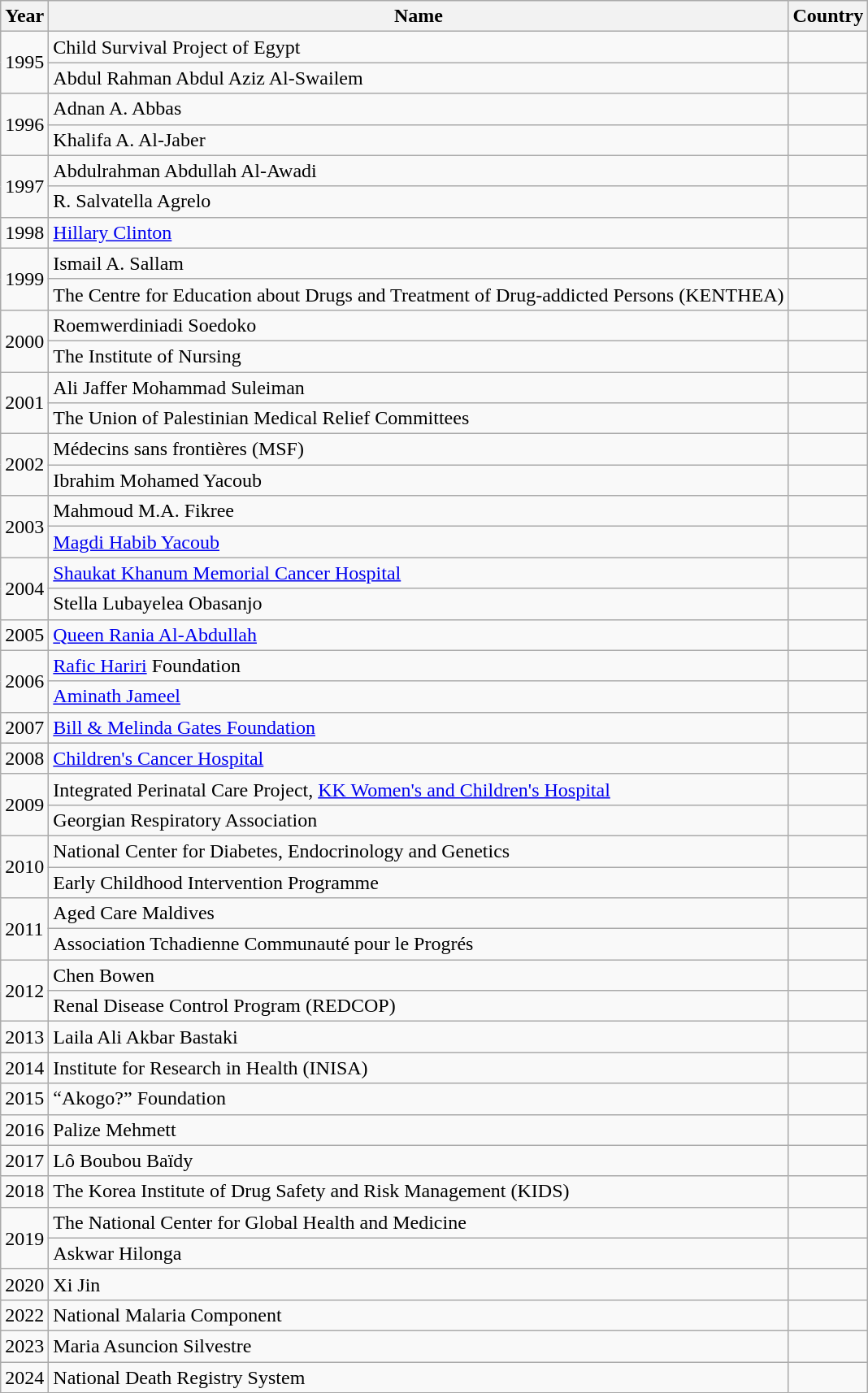<table class="wikitable plainrowheaders sortable">
<tr>
<th>Year</th>
<th>Name</th>
<th>Country</th>
</tr>
<tr>
<td rowspan="2" id="1995">1995</td>
<td>Child Survival Project of Egypt</td>
<td></td>
</tr>
<tr>
<td>Abdul Rahman Abdul Aziz Al-Swailem</td>
<td></td>
</tr>
<tr>
<td rowspan="2" id="1996">1996</td>
<td>Adnan A. Abbas</td>
<td></td>
</tr>
<tr>
<td>Khalifa A. Al-Jaber</td>
<td></td>
</tr>
<tr>
<td rowspan="2">1997</td>
<td>Abdulrahman Abdullah Al-Awadi</td>
<td></td>
</tr>
<tr>
<td>R. Salvatella Agrelo</td>
<td></td>
</tr>
<tr>
<td>1998</td>
<td><a href='#'>Hillary Clinton</a></td>
<td></td>
</tr>
<tr>
<td rowspan="2">1999</td>
<td>Ismail A. Sallam</td>
<td></td>
</tr>
<tr>
<td>The Centre for Education about Drugs and Treatment of Drug-addicted Persons (KENTHEA)</td>
<td></td>
</tr>
<tr>
<td rowspan="2">2000</td>
<td>Roemwerdiniadi Soedoko</td>
<td></td>
</tr>
<tr>
<td>The Institute of Nursing</td>
<td></td>
</tr>
<tr>
<td rowspan="2">2001</td>
<td>Ali Jaffer Mohammad Suleiman</td>
<td></td>
</tr>
<tr>
<td>The Union of Palestinian Medical Relief Committees</td>
<td></td>
</tr>
<tr>
<td rowspan="2">2002</td>
<td>Médecins sans frontières (MSF)</td>
<td></td>
</tr>
<tr>
<td>Ibrahim Mohamed Yacoub</td>
<td></td>
</tr>
<tr>
<td rowspan="2">2003</td>
<td>Mahmoud M.A. Fikree</td>
<td></td>
</tr>
<tr>
<td><a href='#'>Magdi Habib Yacoub</a></td>
<td></td>
</tr>
<tr>
<td rowspan="2">2004</td>
<td><a href='#'>Shaukat Khanum Memorial Cancer Hospital</a></td>
<td></td>
</tr>
<tr>
<td>Stella Lubayelea Obasanjo</td>
<td></td>
</tr>
<tr>
<td>2005</td>
<td><a href='#'>Queen Rania Al-Abdullah</a></td>
<td></td>
</tr>
<tr>
<td rowspan="2">2006</td>
<td><a href='#'>Rafic Hariri</a> Foundation</td>
<td></td>
</tr>
<tr>
<td><a href='#'>Aminath Jameel</a></td>
<td></td>
</tr>
<tr>
<td>2007</td>
<td><a href='#'>Bill & Melinda Gates Foundation</a></td>
<td></td>
</tr>
<tr>
<td>2008</td>
<td><a href='#'>Children's Cancer Hospital</a></td>
<td></td>
</tr>
<tr>
<td rowspan="2">2009</td>
<td>Integrated Perinatal Care Project, <a href='#'>KK Women's and Children's Hospital</a></td>
<td></td>
</tr>
<tr>
<td>Georgian Respiratory Association</td>
<td></td>
</tr>
<tr>
<td rowspan="2">2010</td>
<td>National Center for Diabetes, Endocrinology and Genetics</td>
<td></td>
</tr>
<tr>
<td>Early Childhood Intervention Programme</td>
<td></td>
</tr>
<tr>
<td rowspan="2">2011</td>
<td>Aged Care Maldives</td>
<td></td>
</tr>
<tr>
<td>Association Tchadienne Communauté pour le Progrés</td>
<td></td>
</tr>
<tr>
<td rowspan="2">2012</td>
<td>Chen Bowen</td>
<td></td>
</tr>
<tr>
<td>Renal Disease Control Program (REDCOP)</td>
<td></td>
</tr>
<tr>
<td>2013</td>
<td>Laila Ali Akbar Bastaki</td>
<td></td>
</tr>
<tr>
<td>2014</td>
<td>Institute for Research in Health (INISA) </td>
<td></td>
</tr>
<tr>
<td>2015</td>
<td>“Akogo?” Foundation</td>
<td></td>
</tr>
<tr>
<td>2016</td>
<td>Palize Mehmett</td>
<td></td>
</tr>
<tr>
<td>2017</td>
<td>Lô Boubou Baïdy</td>
<td></td>
</tr>
<tr>
<td>2018</td>
<td>The Korea Institute of Drug Safety and Risk Management (KIDS)</td>
<td></td>
</tr>
<tr>
<td rowspan="2">2019</td>
<td>The National Center for Global Health and Medicine</td>
<td></td>
</tr>
<tr>
<td>Askwar Hilonga</td>
<td></td>
</tr>
<tr>
<td>2020</td>
<td>Xi Jin</td>
<td></td>
</tr>
<tr>
<td>2022</td>
<td>National Malaria Component</td>
<td></td>
</tr>
<tr>
<td>2023</td>
<td>Maria Asuncion Silvestre</td>
<td></td>
</tr>
<tr>
<td>2024</td>
<td>National Death Registry System</td>
<td></td>
</tr>
</table>
